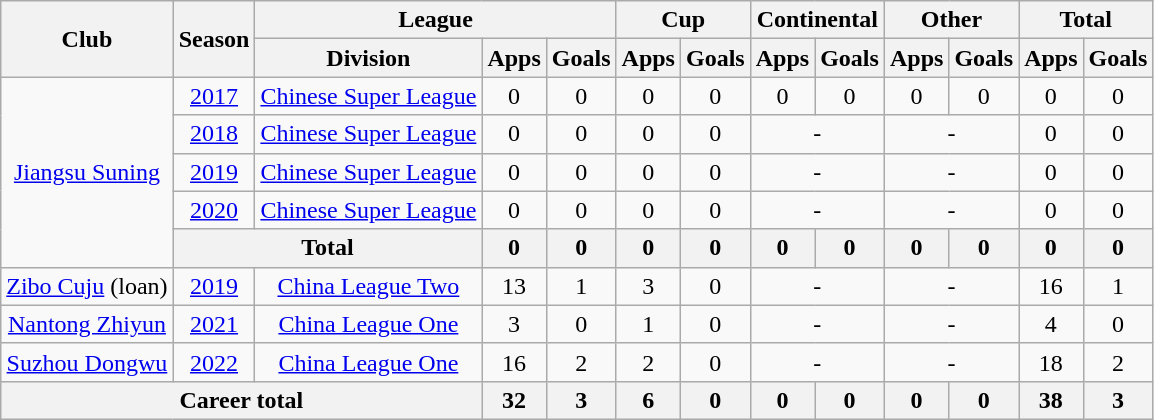<table class="wikitable" style="text-align: center">
<tr>
<th rowspan="2">Club</th>
<th rowspan="2">Season</th>
<th colspan="3">League</th>
<th colspan="2">Cup</th>
<th colspan="2">Continental</th>
<th colspan="2">Other</th>
<th colspan="2">Total</th>
</tr>
<tr>
<th>Division</th>
<th>Apps</th>
<th>Goals</th>
<th>Apps</th>
<th>Goals</th>
<th>Apps</th>
<th>Goals</th>
<th>Apps</th>
<th>Goals</th>
<th>Apps</th>
<th>Goals</th>
</tr>
<tr>
<td rowspan=5><a href='#'>Jiangsu Suning</a></td>
<td><a href='#'>2017</a></td>
<td><a href='#'>Chinese Super League</a></td>
<td>0</td>
<td>0</td>
<td>0</td>
<td 0>0</td>
<td>0</td>
<td>0</td>
<td>0</td>
<td>0</td>
<td>0</td>
<td>0</td>
</tr>
<tr>
<td><a href='#'>2018</a></td>
<td><a href='#'>Chinese Super League</a></td>
<td>0</td>
<td>0</td>
<td>0</td>
<td>0</td>
<td colspan="2">-</td>
<td colspan="2">-</td>
<td>0</td>
<td>0</td>
</tr>
<tr>
<td><a href='#'>2019</a></td>
<td><a href='#'>Chinese Super League</a></td>
<td>0</td>
<td>0</td>
<td>0</td>
<td>0</td>
<td colspan="2">-</td>
<td colspan="2">-</td>
<td>0</td>
<td>0</td>
</tr>
<tr>
<td><a href='#'>2020</a></td>
<td><a href='#'>Chinese Super League</a></td>
<td>0</td>
<td>0</td>
<td>0</td>
<td>0</td>
<td colspan="2">-</td>
<td colspan="2">-</td>
<td>0</td>
<td>0</td>
</tr>
<tr>
<th colspan=2>Total</th>
<th>0</th>
<th>0</th>
<th>0</th>
<th>0</th>
<th>0</th>
<th>0</th>
<th>0</th>
<th>0</th>
<th>0</th>
<th>0</th>
</tr>
<tr>
<td><a href='#'>Zibo Cuju</a> (loan)</td>
<td><a href='#'>2019</a></td>
<td><a href='#'>China League Two</a></td>
<td>13</td>
<td>1</td>
<td>3</td>
<td>0</td>
<td colspan="2">-</td>
<td colspan="2">-</td>
<td>16</td>
<td>1</td>
</tr>
<tr>
<td><a href='#'>Nantong Zhiyun</a></td>
<td><a href='#'>2021</a></td>
<td><a href='#'>China League One</a></td>
<td>3</td>
<td>0</td>
<td>1</td>
<td>0</td>
<td colspan="2">-</td>
<td colspan="2">-</td>
<td>4</td>
<td>0</td>
</tr>
<tr>
<td><a href='#'>Suzhou Dongwu</a></td>
<td><a href='#'>2022</a></td>
<td><a href='#'>China League One</a></td>
<td>16</td>
<td>2</td>
<td>2</td>
<td>0</td>
<td colspan="2">-</td>
<td colspan="2">-</td>
<td>18</td>
<td>2</td>
</tr>
<tr>
<th colspan=3>Career total</th>
<th>32</th>
<th>3</th>
<th>6</th>
<th>0</th>
<th>0</th>
<th>0</th>
<th>0</th>
<th>0</th>
<th>38</th>
<th>3</th>
</tr>
</table>
